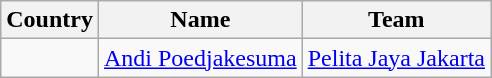<table class="wikitable">
<tr>
<th>Country</th>
<th>Name</th>
<th>Team</th>
</tr>
<tr>
<td></td>
<td><a href='#'>Andi Poedjakesuma</a></td>
<td><a href='#'>Pelita Jaya Jakarta</a></td>
</tr>
</table>
